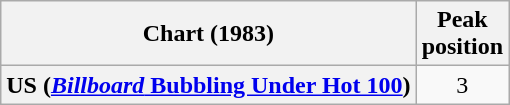<table class="wikitable sortable plainrowheaders">
<tr>
<th>Chart (1983)</th>
<th>Peak<br>position</th>
</tr>
<tr>
<th scope="row">US (<a href='#'><em>Billboard</em> Bubbling Under Hot 100</a>)</th>
<td style="text-align:center;">3</td>
</tr>
</table>
